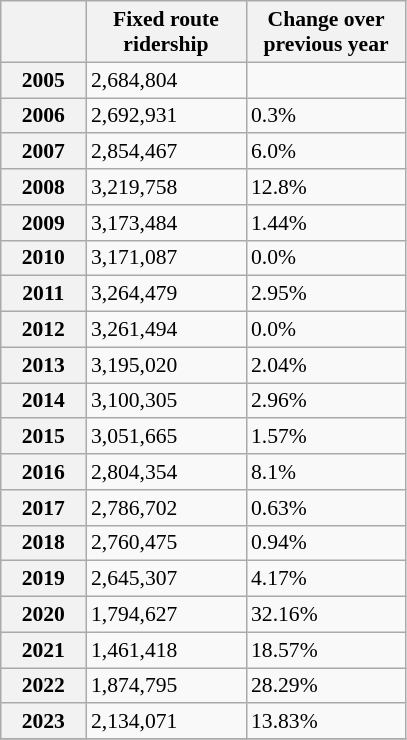<table class="wikitable sortable" style="font-size: 90%;">
<tr>
<th style="width:50px"></th>
<th style="width:100px">Fixed route ridership</th>
<th style="width:100px">Change over previous year</th>
</tr>
<tr>
<th>2005</th>
<td>2,684,804</td>
<td></td>
</tr>
<tr>
<th>2006</th>
<td>2,692,931</td>
<td>0.3%</td>
</tr>
<tr>
<th>2007</th>
<td>2,854,467</td>
<td>6.0%</td>
</tr>
<tr>
<th>2008</th>
<td>3,219,758</td>
<td>12.8%</td>
</tr>
<tr>
<th>2009</th>
<td>3,173,484</td>
<td>1.44%</td>
</tr>
<tr>
<th>2010</th>
<td>3,171,087</td>
<td>0.0%</td>
</tr>
<tr>
<th>2011</th>
<td>3,264,479</td>
<td>2.95%</td>
</tr>
<tr>
<th>2012</th>
<td>3,261,494</td>
<td>0.0%</td>
</tr>
<tr>
<th>2013</th>
<td>3,195,020</td>
<td>2.04%</td>
</tr>
<tr>
<th>2014</th>
<td>3,100,305</td>
<td>2.96%</td>
</tr>
<tr>
<th>2015</th>
<td>3,051,665</td>
<td>1.57%</td>
</tr>
<tr>
<th>2016</th>
<td>2,804,354</td>
<td>8.1%</td>
</tr>
<tr>
<th>2017</th>
<td>2,786,702</td>
<td>0.63%</td>
</tr>
<tr>
<th>2018</th>
<td>2,760,475</td>
<td>0.94%</td>
</tr>
<tr>
<th>2019</th>
<td>2,645,307</td>
<td>4.17%</td>
</tr>
<tr>
<th>2020</th>
<td>1,794,627</td>
<td>32.16%</td>
</tr>
<tr>
<th>2021</th>
<td>1,461,418</td>
<td>18.57%</td>
</tr>
<tr>
<th>2022</th>
<td>1,874,795</td>
<td>28.29%</td>
</tr>
<tr>
<th>2023</th>
<td>2,134,071</td>
<td>13.83%</td>
</tr>
<tr>
</tr>
</table>
